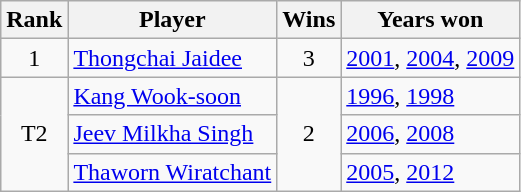<table class="wikitable">
<tr>
<th>Rank</th>
<th>Player</th>
<th>Wins</th>
<th>Years won</th>
</tr>
<tr>
<td align=center>1</td>
<td> <a href='#'>Thongchai Jaidee</a></td>
<td align=center>3</td>
<td><a href='#'>2001</a>, <a href='#'>2004</a>, <a href='#'>2009</a></td>
</tr>
<tr>
<td rowspan=3 align=center>T2</td>
<td> <a href='#'>Kang Wook-soon</a></td>
<td rowspan=3 align=center>2</td>
<td><a href='#'>1996</a>, <a href='#'>1998</a></td>
</tr>
<tr>
<td> <a href='#'>Jeev Milkha Singh</a></td>
<td><a href='#'>2006</a>, <a href='#'>2008</a></td>
</tr>
<tr>
<td> <a href='#'>Thaworn Wiratchant</a></td>
<td><a href='#'>2005</a>, <a href='#'>2012</a></td>
</tr>
</table>
